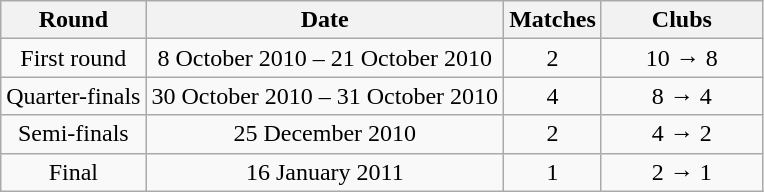<table class="wikitable">
<tr>
<th>Round</th>
<th>Date</th>
<th>Matches</th>
<th width=100>Clubs</th>
</tr>
<tr align=center>
<td>First round</td>
<td>8 October 2010 – 21 October 2010</td>
<td>2</td>
<td>10 → 8</td>
</tr>
<tr align=center>
<td>Quarter-finals</td>
<td>30 October 2010 – 31 October 2010</td>
<td>4</td>
<td>8 → 4</td>
</tr>
<tr align=center>
<td>Semi-finals</td>
<td>25 December 2010</td>
<td>2</td>
<td>4 → 2</td>
</tr>
<tr align=center>
<td>Final</td>
<td>16 January 2011</td>
<td>1</td>
<td>2 → 1</td>
</tr>
</table>
